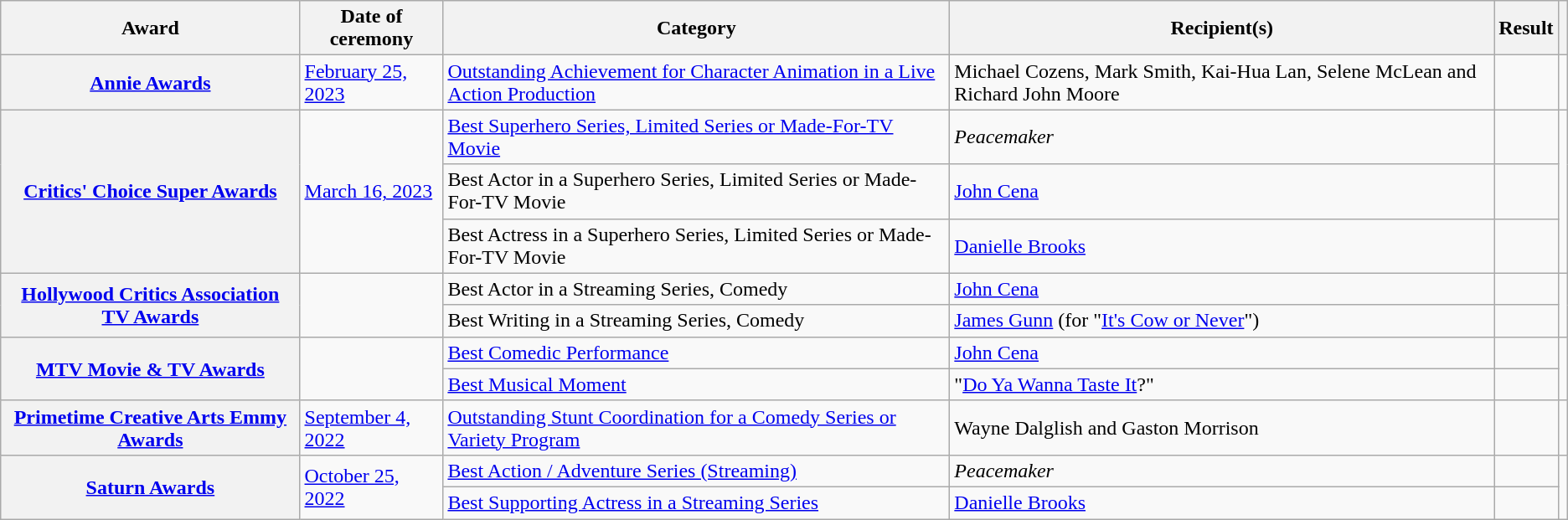<table class="wikitable sortable plainrowheaders">
<tr>
<th scope="col">Award</th>
<th scope="col">Date of ceremony</th>
<th scope="col">Category</th>
<th scope="col">Recipient(s)</th>
<th scope="col">Result</th>
<th scope="col" class="unsortable"></th>
</tr>
<tr>
<th scope="row" style="text-align:center;"><a href='#'>Annie Awards</a></th>
<td><a href='#'>February 25, 2023</a></td>
<td><a href='#'>Outstanding Achievement for Character Animation in a Live Action Production</a></td>
<td>Michael Cozens, Mark Smith, Kai-Hua Lan, Selene McLean and Richard John Moore</td>
<td></td>
<td style="text-align:center;"></td>
</tr>
<tr>
<th rowspan="3" scope="row" style="text-align:center;"><a href='#'>Critics' Choice Super Awards</a></th>
<td rowspan="3"><a href='#'>March 16, 2023</a></td>
<td><a href='#'>Best Superhero Series, Limited Series or Made-For-TV Movie</a></td>
<td><em>Peacemaker</em></td>
<td></td>
<td rowspan="3" style="text-align:center;"></td>
</tr>
<tr>
<td>Best Actor in a Superhero Series, Limited Series or Made-For-TV Movie</td>
<td><a href='#'>John Cena</a></td>
<td></td>
</tr>
<tr>
<td>Best Actress in a Superhero Series, Limited Series or Made-For-TV Movie</td>
<td><a href='#'>Danielle Brooks</a></td>
<td></td>
</tr>
<tr>
<th rowspan="2" scope="row" style="text-align:center;"><a href='#'>Hollywood Critics Association TV Awards</a></th>
<td rowspan="2"><a href='#'></a></td>
<td>Best Actor in a Streaming Series, Comedy</td>
<td><a href='#'>John Cena</a></td>
<td></td>
<td rowspan="2" style="text-align:center;"></td>
</tr>
<tr>
<td>Best Writing in a Streaming Series, Comedy</td>
<td><a href='#'>James Gunn</a> (for "<a href='#'>It's Cow or Never</a>")</td>
<td></td>
</tr>
<tr>
<th rowspan="2" scope="row" style="text-align:center;"><a href='#'>MTV Movie & TV Awards</a></th>
<td rowspan="2"><a href='#'></a></td>
<td><a href='#'>Best Comedic Performance</a></td>
<td><a href='#'>John Cena</a></td>
<td></td>
<td rowspan="2" style="text-align:center;"></td>
</tr>
<tr>
<td><a href='#'>Best Musical Moment</a></td>
<td>"<a href='#'>Do Ya Wanna Taste It</a>?"</td>
<td></td>
</tr>
<tr>
<th scope="row" style="text-align:center;"><a href='#'>Primetime Creative Arts Emmy Awards</a></th>
<td><a href='#'>September 4, 2022</a></td>
<td><a href='#'>Outstanding Stunt Coordination for a Comedy Series or Variety Program</a></td>
<td>Wayne Dalglish and Gaston Morrison</td>
<td></td>
<td style="text-align:center;"></td>
</tr>
<tr>
<th rowspan="2" scope="row" style="text-align:center;"><a href='#'>Saturn Awards</a></th>
<td rowspan="2"><a href='#'>October 25, 2022</a></td>
<td><a href='#'>Best Action / Adventure Series (Streaming)</a></td>
<td><em>Peacemaker</em></td>
<td></td>
<td rowspan="2" style="text-align:center;"><br></td>
</tr>
<tr>
<td><a href='#'>Best Supporting Actress in a Streaming Series</a></td>
<td><a href='#'>Danielle Brooks</a></td>
<td></td>
</tr>
</table>
